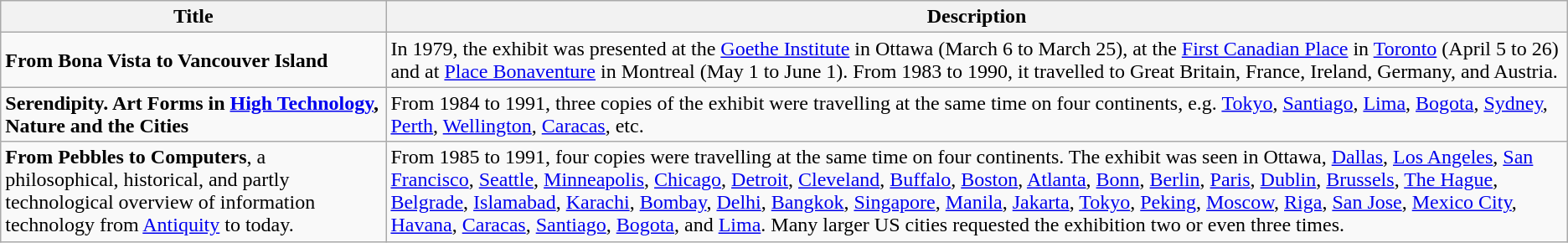<table class="wikitable">
<tr>
<th>Title</th>
<th>Description</th>
</tr>
<tr>
<td style="text-align:left;"><strong>From Bona Vista to Vancouver Island</strong></td>
<td style="text-align:left;">In 1979, the exhibit was presented at the <a href='#'>Goethe Institute</a> in Ottawa (March 6 to March 25), at the <a href='#'>First Canadian Place</a> in <a href='#'>Toronto</a> (April 5 to 26) and at <a href='#'>Place Bonaventure</a> in Montreal (May 1 to June 1). From 1983 to 1990, it travelled to Great Britain, France, Ireland, Germany, and Austria.</td>
</tr>
<tr>
<td style="text-align:left;"><strong>Serendipity. Art Forms in <a href='#'>High Technology</a>, Nature and the Cities</strong></td>
<td style="text-align:left;">From 1984 to 1991, three copies of the exhibit were travelling at the same time on four continents, e.g. <a href='#'>Tokyo</a>, <a href='#'>Santiago</a>, <a href='#'>Lima</a>, <a href='#'>Bogota</a>, <a href='#'>Sydney</a>, <a href='#'>Perth</a>, <a href='#'>Wellington</a>, <a href='#'>Caracas</a>, etc.</td>
</tr>
<tr>
<td style="text-align:left;"><strong>From Pebbles to Computers</strong>, a philosophical, historical, and partly technological overview of information technology from <a href='#'>Antiquity</a> to today.</td>
<td style="text-align:left;">From 1985 to 1991, four copies were travelling at the same time on four continents. The exhibit was seen in Ottawa, <a href='#'>Dallas</a>, <a href='#'>Los Angeles</a>, <a href='#'>San Francisco</a>, <a href='#'>Seattle</a>, <a href='#'>Minneapolis</a>, <a href='#'>Chicago</a>, <a href='#'>Detroit</a>, <a href='#'>Cleveland</a>, <a href='#'>Buffalo</a>, <a href='#'>Boston</a>, <a href='#'>Atlanta</a>, <a href='#'>Bonn</a>, <a href='#'>Berlin</a>, <a href='#'>Paris</a>, <a href='#'>Dublin</a>, <a href='#'>Brussels</a>, <a href='#'>The Hague</a>, <a href='#'>Belgrade</a>, <a href='#'>Islamabad</a>, <a href='#'>Karachi</a>, <a href='#'>Bombay</a>, <a href='#'>Delhi</a>, <a href='#'>Bangkok</a>, <a href='#'>Singapore</a>, <a href='#'>Manila</a>, <a href='#'>Jakarta</a>, <a href='#'>Tokyo</a>, <a href='#'>Peking</a>, <a href='#'>Moscow</a>, <a href='#'>Riga</a>, <a href='#'>San Jose</a>, <a href='#'>Mexico City</a>, <a href='#'>Havana</a>, <a href='#'>Caracas</a>, <a href='#'>Santiago</a>, <a href='#'>Bogota</a>, and <a href='#'>Lima</a>. Many larger US cities requested the exhibition two or even three times.</td>
</tr>
</table>
